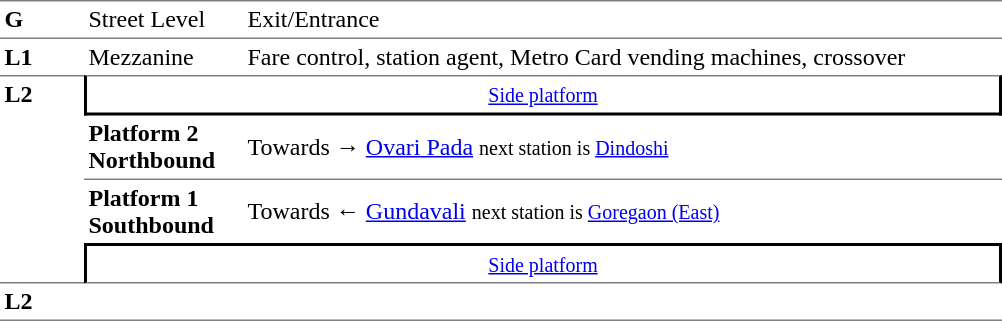<table cellspacing="0" cellpadding="3" border="0">
<tr>
<td style="border-bottom:solid 1px gray;border-top:solid 1px gray;" width="50" valign="top"><strong>G</strong></td>
<td style="border-top:solid 1px gray;border-bottom:solid 1px gray;" width="100" valign="top">Street Level</td>
<td style="border-top:solid 1px gray;border-bottom:solid 1px gray;" width="500" valign="top">Exit/Entrance</td>
</tr>
<tr>
<td valign="top"><strong>L1</strong></td>
<td valign="top">Mezzanine</td>
<td valign="top">Fare control, station agent, Metro Card vending machines, crossover</td>
</tr>
<tr>
<td rowspan="4" style="border-top:solid 1px gray;border-bottom:solid 1px gray;" width="50" valign="top"><strong>L2</strong></td>
<td colspan="2" style="border-top:solid 1px gray;border-right:solid 2px black;border-left:solid 2px black;border-bottom:solid 2px black;text-align:center;"><small><a href='#'>Side platform</a></small></td>
</tr>
<tr>
<td style="border-bottom:solid 1px gray;" width="100"><span><strong>Platform 2</strong><br><strong>Northbound</strong></span></td>
<td style="border-bottom:solid 1px gray;" width="500">Towards → <a href='#'>Ovari Pada</a> <small>next station is <a href='#'>Dindoshi</a></small></td>
</tr>
<tr>
<td><span><strong>Platform 1</strong><br><strong>Southbound</strong></span></td>
<td>Towards ← <a href='#'>Gundavali</a> <small>next station is <a href='#'>Goregaon (East)</a></small></td>
</tr>
<tr>
<td colspan="2" style="border-top:solid 2px black;border-right:solid 2px black;border-left:solid 2px black;border-bottom:solid 1px gray;" align="center"><small><a href='#'>Side platform</a></small></td>
</tr>
<tr>
<td rowspan="2" style="border-bottom:solid 1px gray;" width="50" valign="top"><strong>L2</strong></td>
<td style="border-bottom:solid 1px gray;" width="100"></td>
<td style="border-bottom:solid 1px gray;" width="500"></td>
</tr>
<tr>
</tr>
</table>
